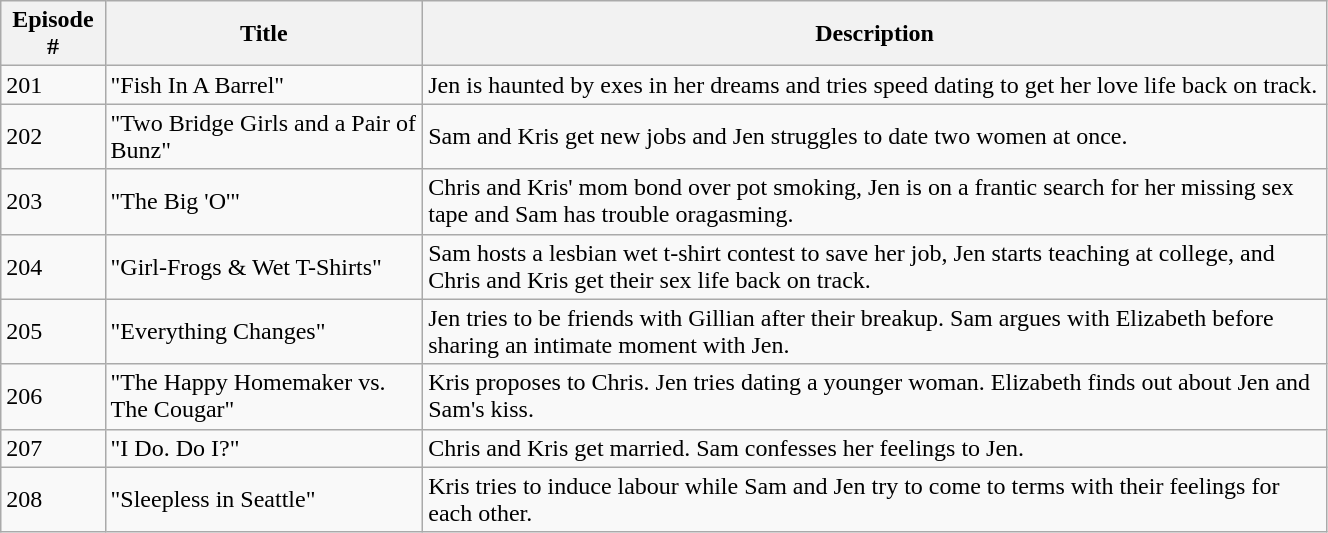<table class="wikitable" width=70%;>
<tr>
<th>Episode #</th>
<th>Title</th>
<th>Description</th>
</tr>
<tr>
<td>201</td>
<td>"Fish In A Barrel"</td>
<td>Jen is haunted by exes in her dreams and tries speed dating to get her love life back on track.</td>
</tr>
<tr>
<td>202</td>
<td>"Two Bridge Girls and a Pair of Bunz"</td>
<td>Sam and Kris get new jobs and Jen struggles to date two women at once.</td>
</tr>
<tr>
<td>203</td>
<td>"The Big 'O'"</td>
<td>Chris and Kris' mom bond over pot smoking, Jen is on a frantic search for her missing sex tape and Sam has trouble oragasming.</td>
</tr>
<tr>
<td>204</td>
<td>"Girl-Frogs & Wet T-Shirts"</td>
<td>Sam hosts a lesbian wet t-shirt contest to save her job, Jen starts teaching at college, and Chris and Kris get their sex life back on track.</td>
</tr>
<tr>
<td>205</td>
<td>"Everything Changes"</td>
<td>Jen tries to be friends with Gillian after their breakup. Sam argues with Elizabeth before sharing an intimate moment with Jen.</td>
</tr>
<tr>
<td>206</td>
<td>"The Happy Homemaker vs. The Cougar"</td>
<td>Kris proposes to Chris. Jen tries dating a younger woman. Elizabeth finds out about Jen and Sam's kiss.</td>
</tr>
<tr>
<td>207</td>
<td>"I Do. Do I?"</td>
<td>Chris and Kris get married. Sam confesses her feelings to Jen.</td>
</tr>
<tr>
<td>208</td>
<td>"Sleepless in Seattle"</td>
<td>Kris tries to induce labour while Sam and Jen try to come to terms with their feelings for each other.</td>
</tr>
</table>
